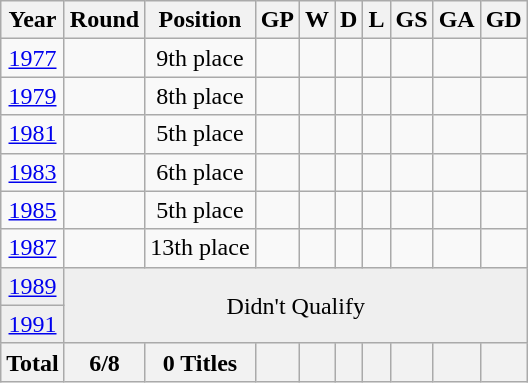<table class="wikitable" style="text-align: center;">
<tr>
<th>Year</th>
<th>Round</th>
<th>Position</th>
<th>GP</th>
<th>W</th>
<th>D</th>
<th>L</th>
<th>GS</th>
<th>GA</th>
<th>GD</th>
</tr>
<tr bgcolor=>
<td><a href='#'>1977</a> </td>
<td></td>
<td>9th place</td>
<td></td>
<td></td>
<td></td>
<td></td>
<td></td>
<td></td>
<td></td>
</tr>
<tr bgcolor=>
<td><a href='#'>1979</a>  </td>
<td></td>
<td>8th place</td>
<td></td>
<td></td>
<td></td>
<td></td>
<td></td>
<td></td>
<td></td>
</tr>
<tr bgcolor=>
<td><a href='#'>1981</a> </td>
<td></td>
<td>5th place</td>
<td></td>
<td></td>
<td></td>
<td></td>
<td></td>
<td></td>
<td></td>
</tr>
<tr bgcolor=>
<td><a href='#'>1983</a> </td>
<td></td>
<td>6th place</td>
<td></td>
<td></td>
<td></td>
<td></td>
<td></td>
<td></td>
<td></td>
</tr>
<tr bgcolor=>
<td><a href='#'>1985</a> </td>
<td></td>
<td>5th place</td>
<td></td>
<td></td>
<td></td>
<td></td>
<td></td>
<td></td>
<td></td>
</tr>
<tr bgcolor=>
<td><a href='#'>1987</a> </td>
<td></td>
<td>13th place</td>
<td></td>
<td></td>
<td></td>
<td></td>
<td></td>
<td></td>
<td></td>
</tr>
<tr bgcolor=efefef>
<td><a href='#'>1989</a> </td>
<td colspan=9 rowspan=2>Didn't Qualify</td>
</tr>
<tr bgcolor=efefef>
<td><a href='#'>1991</a> </td>
</tr>
<tr>
<th>Total</th>
<th>6/8</th>
<th>0 Titles</th>
<th></th>
<th></th>
<th></th>
<th></th>
<th></th>
<th></th>
<th></th>
</tr>
</table>
